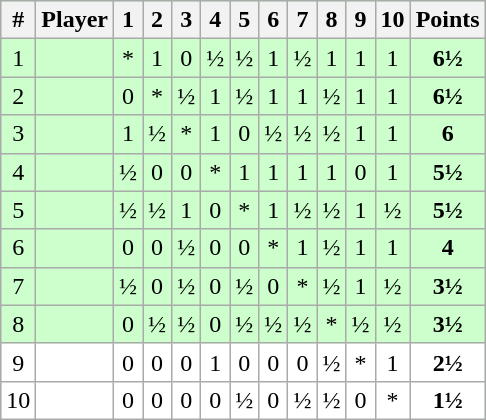<table class="wikitable" style="text-align:center;background:#CCFFCC">
<tr>
<th>#</th>
<th>Player</th>
<th>1</th>
<th>2</th>
<th>3</th>
<th>4</th>
<th>5</th>
<th>6</th>
<th>7</th>
<th>8</th>
<th>9</th>
<th>10</th>
<th>Points</th>
</tr>
<tr>
<td>1</td>
<td align=left></td>
<td>*</td>
<td>1</td>
<td>0</td>
<td>½</td>
<td>½</td>
<td>1</td>
<td>½</td>
<td>1</td>
<td>1</td>
<td>1</td>
<td><strong>6½</strong></td>
</tr>
<tr>
<td>2</td>
<td align=left></td>
<td>0</td>
<td>*</td>
<td>½</td>
<td>1</td>
<td>½</td>
<td>1</td>
<td>1</td>
<td>½</td>
<td>1</td>
<td>1</td>
<td><strong>6½</strong></td>
</tr>
<tr>
<td>3</td>
<td align=left></td>
<td>1</td>
<td>½</td>
<td>*</td>
<td>1</td>
<td>0</td>
<td>½</td>
<td>½</td>
<td>½</td>
<td>1</td>
<td>1</td>
<td><strong>6</strong></td>
</tr>
<tr>
<td>4</td>
<td align=left></td>
<td>½</td>
<td>0</td>
<td>0</td>
<td>*</td>
<td>1</td>
<td>1</td>
<td>1</td>
<td>1</td>
<td>0</td>
<td>1</td>
<td><strong>5½</strong></td>
</tr>
<tr>
<td>5</td>
<td align=left></td>
<td>½</td>
<td>½</td>
<td>1</td>
<td>0</td>
<td>*</td>
<td>1</td>
<td>½</td>
<td>½</td>
<td>1</td>
<td>½</td>
<td><strong>5½</strong></td>
</tr>
<tr>
<td>6</td>
<td align=left></td>
<td>0</td>
<td>0</td>
<td>½</td>
<td>0</td>
<td>0</td>
<td>*</td>
<td>1</td>
<td>½</td>
<td>1</td>
<td>1</td>
<td><strong>4</strong></td>
</tr>
<tr>
<td>7</td>
<td align=left></td>
<td>½</td>
<td>0</td>
<td>½</td>
<td>0</td>
<td>½</td>
<td>0</td>
<td>*</td>
<td>½</td>
<td>1</td>
<td>½</td>
<td><strong>3½</strong></td>
</tr>
<tr>
<td>8</td>
<td align=left></td>
<td>0</td>
<td>½</td>
<td>½</td>
<td>0</td>
<td>½</td>
<td>½</td>
<td>½</td>
<td>*</td>
<td>½</td>
<td>½</td>
<td><strong>3½</strong></td>
</tr>
<tr bgcolor=#ffffff>
<td>9</td>
<td align=left></td>
<td>0</td>
<td>0</td>
<td>0</td>
<td>1</td>
<td>0</td>
<td>0</td>
<td>0</td>
<td>½</td>
<td>*</td>
<td>1</td>
<td><strong>2½</strong></td>
</tr>
<tr bgcolor=#ffffff>
<td>10</td>
<td align=left></td>
<td>0</td>
<td>0</td>
<td>0</td>
<td>0</td>
<td>½</td>
<td>0</td>
<td>½</td>
<td>½</td>
<td>0</td>
<td>*</td>
<td><strong>1½</strong></td>
</tr>
</table>
